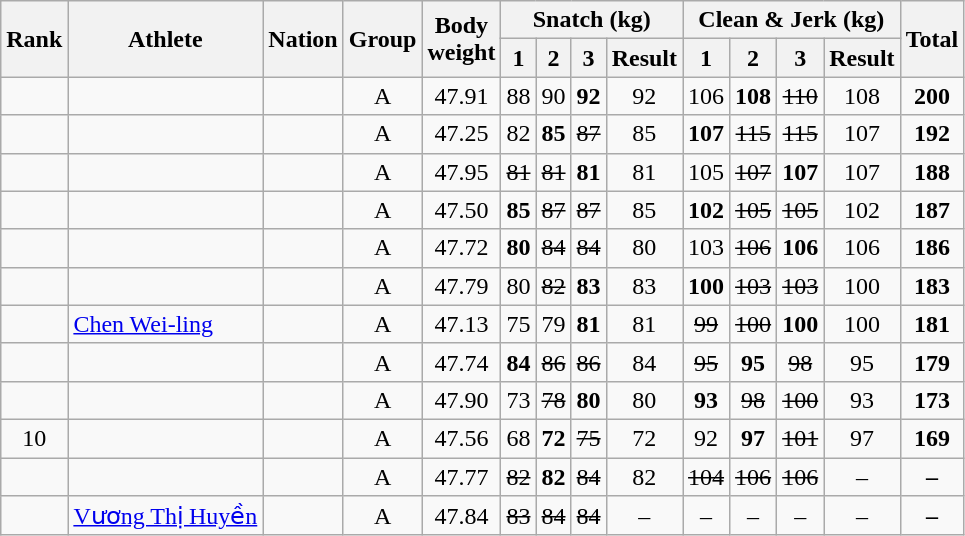<table class="wikitable sortable" style="text-align:center;">
<tr>
<th rowspan=2>Rank</th>
<th rowspan=2>Athlete</th>
<th rowspan=2>Nation</th>
<th rowspan=2>Group</th>
<th rowspan=2>Body<br>weight</th>
<th colspan=4>Snatch (kg)</th>
<th colspan=4>Clean & Jerk (kg)</th>
<th rowspan=2>Total</th>
</tr>
<tr>
<th>1</th>
<th>2</th>
<th>3</th>
<th>Result</th>
<th>1</th>
<th>2</th>
<th>3</th>
<th>Result</th>
</tr>
<tr>
<td></td>
<td align=left></td>
<td align=left></td>
<td>A</td>
<td>47.91</td>
<td>88</td>
<td>90</td>
<td><strong>92</strong></td>
<td>92</td>
<td>106</td>
<td><strong>108</strong></td>
<td><s>110</s></td>
<td>108</td>
<td><strong>200</strong></td>
</tr>
<tr>
<td></td>
<td align=left></td>
<td align=left></td>
<td>A</td>
<td>47.25</td>
<td>82</td>
<td><strong>85</strong></td>
<td><s>87</s></td>
<td>85</td>
<td><strong>107</strong></td>
<td><s>115</s></td>
<td><s>115</s></td>
<td>107</td>
<td><strong>192</strong></td>
</tr>
<tr>
<td></td>
<td align=left></td>
<td align=left></td>
<td>A</td>
<td>47.95</td>
<td><s>81</s></td>
<td><s>81</s></td>
<td><strong>81</strong></td>
<td>81</td>
<td>105</td>
<td><s>107</s></td>
<td><strong>107</strong></td>
<td>107</td>
<td><strong>188</strong></td>
</tr>
<tr>
<td></td>
<td align=left></td>
<td align=left></td>
<td>A</td>
<td>47.50</td>
<td><strong>85</strong></td>
<td><s>87</s></td>
<td><s>87</s></td>
<td>85</td>
<td><strong>102</strong></td>
<td><s>105</s></td>
<td><s>105</s></td>
<td>102</td>
<td><strong>187</strong></td>
</tr>
<tr>
<td></td>
<td align=left></td>
<td align=left></td>
<td>A</td>
<td>47.72</td>
<td><strong>80</strong></td>
<td><s>84</s></td>
<td><s>84</s></td>
<td>80</td>
<td>103</td>
<td><s>106</s></td>
<td><strong>106</strong></td>
<td>106</td>
<td><strong>186</strong></td>
</tr>
<tr>
<td></td>
<td align=left></td>
<td align=left></td>
<td>A</td>
<td>47.79</td>
<td>80</td>
<td><s>82</s></td>
<td><strong>83</strong></td>
<td>83</td>
<td><strong>100</strong></td>
<td><s>103</s></td>
<td><s>103</s></td>
<td>100</td>
<td><strong>183</strong></td>
</tr>
<tr>
<td></td>
<td align=left><a href='#'>Chen Wei-ling</a></td>
<td align=left></td>
<td>A</td>
<td>47.13</td>
<td>75</td>
<td>79</td>
<td><strong>81</strong></td>
<td>81</td>
<td><s>99</s></td>
<td><s>100</s></td>
<td><strong>100</strong></td>
<td>100</td>
<td><strong>181</strong></td>
</tr>
<tr>
<td></td>
<td align=left></td>
<td align=left></td>
<td>A</td>
<td>47.74</td>
<td><strong>84</strong></td>
<td><s>86</s></td>
<td><s>86</s></td>
<td>84</td>
<td><s>95</s></td>
<td><strong>95</strong></td>
<td><s>98</s></td>
<td>95</td>
<td><strong>179</strong></td>
</tr>
<tr>
<td></td>
<td align=left></td>
<td align=left></td>
<td>A</td>
<td>47.90</td>
<td>73</td>
<td><s>78</s></td>
<td><strong>80</strong></td>
<td>80</td>
<td><strong>93</strong></td>
<td><s>98</s></td>
<td><s>100</s></td>
<td>93</td>
<td><strong>173</strong></td>
</tr>
<tr>
<td>10</td>
<td align=left></td>
<td align=left></td>
<td>A</td>
<td>47.56</td>
<td>68</td>
<td><strong>72</strong></td>
<td><s>75</s></td>
<td>72</td>
<td>92</td>
<td><strong>97</strong></td>
<td><s>101</s></td>
<td>97</td>
<td><strong>169</strong></td>
</tr>
<tr>
<td></td>
<td align=left></td>
<td align=left></td>
<td>A</td>
<td>47.77</td>
<td><s>82</s></td>
<td><strong>82</strong></td>
<td><s>84</s></td>
<td>82</td>
<td><s>104</s></td>
<td><s>106</s></td>
<td><s>106</s></td>
<td>–</td>
<td><strong>–</strong></td>
</tr>
<tr>
<td></td>
<td align=left><a href='#'>Vương Thị Huyền</a></td>
<td align=left></td>
<td>A</td>
<td>47.84</td>
<td><s>83</s></td>
<td><s>84</s></td>
<td><s>84</s></td>
<td>–</td>
<td>–</td>
<td>–</td>
<td>–</td>
<td>–</td>
<td><strong>–</strong></td>
</tr>
</table>
